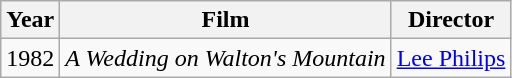<table class="wikitable">
<tr>
<th>Year</th>
<th>Film</th>
<th>Director</th>
</tr>
<tr>
<td>1982</td>
<td><em>A Wedding on Walton's Mountain</em></td>
<td><a href='#'>Lee Philips</a></td>
</tr>
</table>
